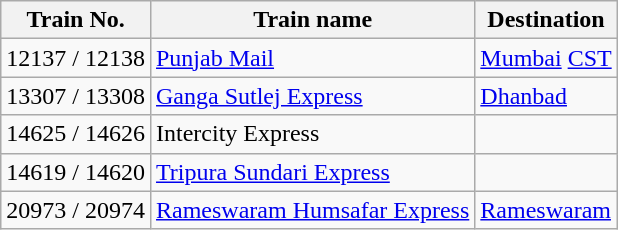<table class="wikitable sortable">
<tr>
<th>Train No.</th>
<th>Train name</th>
<th>Destination</th>
</tr>
<tr>
<td>12137 / 12138</td>
<td><a href='#'>Punjab Mail</a></td>
<td><a href='#'>Mumbai</a> <a href='#'>CST</a></td>
</tr>
<tr>
<td>13307 / 13308</td>
<td><a href='#'>Ganga Sutlej Express</a></td>
<td><a href='#'>Dhanbad</a></td>
</tr>
<tr>
<td>14625 / 14626</td>
<td>Intercity Express</td>
<td></td>
</tr>
<tr>
<td>14619 / 14620</td>
<td><a href='#'>Tripura Sundari Express</a></td>
<td></td>
</tr>
<tr>
<td>20973 / 20974</td>
<td><a href='#'>Rameswaram Humsafar Express</a></td>
<td><a href='#'>Rameswaram</a></td>
</tr>
</table>
